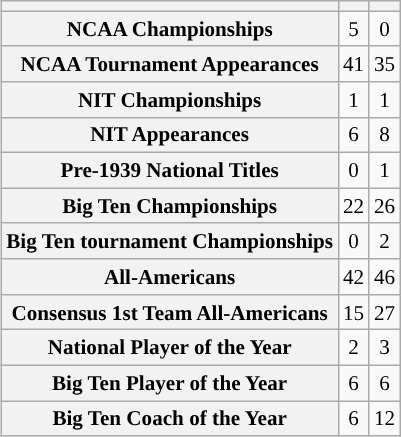<table class="wikitable" style="float:right; clear:right; margin-left:1em; font-size:88%;">
<tr>
<th></th>
<th><a href='#'></a></th>
<th><a href='#'></a></th>
</tr>
<tr>
<th scope=row>NCAA Championships</th>
<td align=center>5</td>
<td align=center>0</td>
</tr>
<tr>
<th scope=row>NCAA Tournament Appearances</th>
<td align=center>41</td>
<td align="center">35</td>
</tr>
<tr>
<th scope=row>NIT Championships</th>
<td align=center>1</td>
<td align=center>1</td>
</tr>
<tr>
<th scope=row>NIT Appearances</th>
<td align=center>6</td>
<td align=center>8</td>
</tr>
<tr>
<th scope=row>Pre-1939 National Titles</th>
<td align=center>0</td>
<td align=center>1</td>
</tr>
<tr>
<th scope=row>Big Ten Championships</th>
<td align=center>22</td>
<td align=center>26</td>
</tr>
<tr>
<th scope=row>Big Ten tournament Championships</th>
<td align=center>0</td>
<td align=center>2</td>
</tr>
<tr>
<th scope=row>All-Americans</th>
<td align=center>42</td>
<td align=center>46</td>
</tr>
<tr>
<th scope=row>Consensus 1st Team All-Americans</th>
<td align=center>15</td>
<td align=center>27</td>
</tr>
<tr>
<th scope=row>National Player of the Year</th>
<td align=center>2</td>
<td align=center>3</td>
</tr>
<tr>
<th scope=row>Big Ten Player of the Year</th>
<td align=center>6</td>
<td align=center>6</td>
</tr>
<tr>
<th scope=row>Big Ten Coach of the Year</th>
<td align=center>6</td>
<td align=center>12</td>
</tr>
</table>
